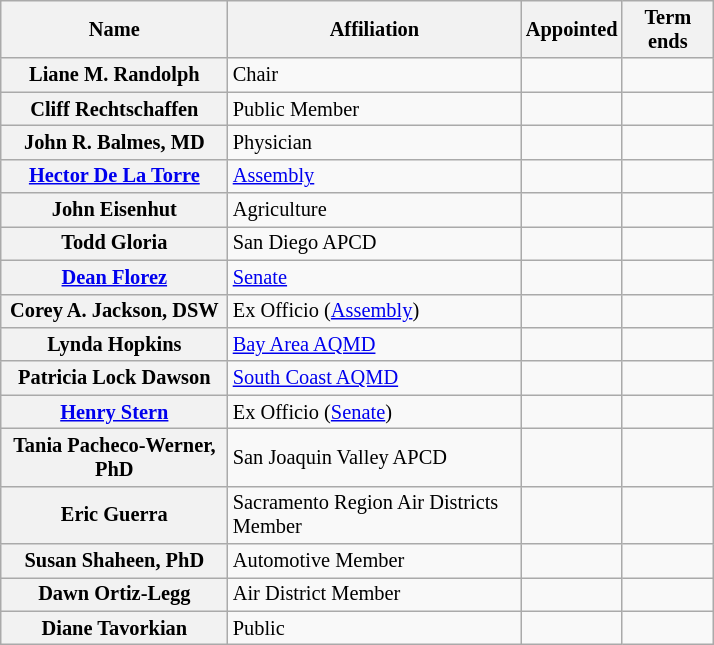<table class="wikitable sortable collapsible floatright" style="width:35em;text-align:left;font-size:85%;">
<tr>
<th data-sort-type="text">Name</th>
<th data-sort-type="text">Affiliation</th>
<th data-sort-type="isoDate">Appointed</th>
<th data-sort-type="isoDate">Term ends</th>
</tr>
<tr>
<th data-sort-value="Randolph, Liane M.">Liane M. Randolph</th>
<td>Chair</td>
<td data-sort-value="2020-12"></td>
<td data-sort-value="2026-12-31"></td>
</tr>
<tr>
<th data-sort-value="Rechtschaffen, Cliff">Cliff Rechtschaffen</th>
<td>Public Member</td>
<td data-sort-value="2023-09"></td>
<td data-sort-value="2024-12-31"></td>
</tr>
<tr>
<th data-sort-value="Balmes, John R.">John R. Balmes, MD</th>
<td>Physician</td>
<td data-sort-value="2007-12"></td>
<td data-sort-value="2027-12-31"></td>
</tr>
<tr>
<th data-sort-value="De La Torre, Hector"><a href='#'>Hector De La Torre</a></th>
<td><a href='#'>Assembly</a></td>
<td data-sort-value="2018-06"></td>
<td data-sort-value="2025-01-01"></td>
</tr>
<tr>
<th data-sort-value="Eisenhut, John">John Eisenhut</th>
<td>Agriculture</td>
<td data-sort-value="2013-08"></td>
<td data-sort-value="2029-12-31"></td>
</tr>
<tr>
<th data-sort-value="Gloria, Todd">Todd Gloria</th>
<td>San Diego APCD</td>
<td data-sort-value="2025-01"></td>
<td data-sort-value="2030-12-31"></td>
</tr>
<tr>
<th data-sort-value="Florez, Dean"><a href='#'>Dean Florez</a></th>
<td><a href='#'>Senate</a></td>
<td data-sort-value="2016-02"></td>
<td data-sort-value="2024-12-31"></td>
</tr>
<tr>
<th data-sort-value="Jackson, Corey A.">Corey A. Jackson, DSW</th>
<td>Ex Officio (<a href='#'>Assembly</a>)</td>
<td data-sort-value="2025-02"></td>
<td></td>
</tr>
<tr>
<th data-sort-value="Hopkins, Lynda">Lynda Hopkins</th>
<td><a href='#'>Bay Area AQMD</a></td>
<td data-sort-value="2025-02"></td>
<td data-sort-value="2026-12-31"></td>
</tr>
<tr>
<th data-sort-value="Lock Dawson, Patricia">Patricia Lock Dawson</th>
<td><a href='#'>South Coast AQMD</a></td>
<td data-sort-value="2025-04"></td>
<td data-sort-value="2026-12-31"></td>
</tr>
<tr>
<th data-sort-value="Stern, Henry"><a href='#'>Henry Stern</a></th>
<td>Ex Officio (<a href='#'>Senate</a>)</td>
<td data-sort-value="2023-01"></td>
<td></td>
</tr>
<tr>
<th data-sort-value="Pacheco-Werner, Tania">Tania Pacheco-Werner, PhD</th>
<td>San Joaquin Valley APCD</td>
<td data-sort-value="2020-12"></td>
<td data-sort-value="2026-12-31"></td>
</tr>
<tr>
<th data-sort-value="Guerra, Eric">Eric Guerra</th>
<td>Sacramento Region Air Districts Member</td>
<td data-sort-value="2023-01"></td>
<td data-sort-value="2028-12-31"></td>
</tr>
<tr>
<th data-sort-value="Shaheen, Susan">Susan Shaheen, PhD</th>
<td>Automotive Member</td>
<td data-sort-value="2023-01"></td>
<td data-sort-value="2028-12-31"></td>
</tr>
<tr>
<th data-sort-value="Ortiz-Legg, Dawn">Dawn Ortiz-Legg</th>
<td>Air District Member</td>
<td data-sort-value="2025-02"></td>
<td data-sort-value="2028-12-31"></td>
</tr>
<tr>
<th data-sort-value="Tavorkian, Diane">Diane Tavorkian</th>
<td>Public</td>
<td data-sort-value="2018-08-31"></td>
<td data-sort-value="2029-12-31"></td>
</tr>
</table>
